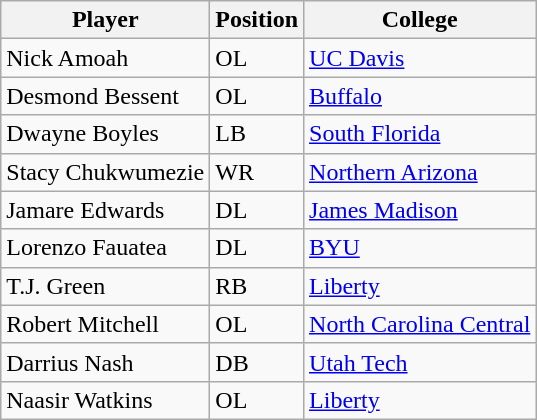<table class="wikitable">
<tr>
<th>Player</th>
<th>Position</th>
<th>College</th>
</tr>
<tr>
<td>Nick Amoah</td>
<td>OL</td>
<td><a href='#'>UC Davis</a></td>
</tr>
<tr>
<td>Desmond Bessent</td>
<td>OL</td>
<td><a href='#'>Buffalo</a></td>
</tr>
<tr>
<td>Dwayne Boyles</td>
<td>LB</td>
<td><a href='#'>South Florida</a></td>
</tr>
<tr>
<td>Stacy Chukwumezie</td>
<td>WR</td>
<td><a href='#'>Northern Arizona</a></td>
</tr>
<tr>
<td>Jamare Edwards</td>
<td>DL</td>
<td><a href='#'>James Madison</a></td>
</tr>
<tr>
<td>Lorenzo Fauatea</td>
<td>DL</td>
<td><a href='#'>BYU</a></td>
</tr>
<tr>
<td>T.J. Green</td>
<td>RB</td>
<td><a href='#'>Liberty</a></td>
</tr>
<tr>
<td>Robert Mitchell</td>
<td>OL</td>
<td><a href='#'>North Carolina Central</a></td>
</tr>
<tr>
<td>Darrius Nash</td>
<td>DB</td>
<td><a href='#'>Utah Tech</a></td>
</tr>
<tr>
<td>Naasir Watkins</td>
<td>OL</td>
<td><a href='#'>Liberty</a></td>
</tr>
</table>
